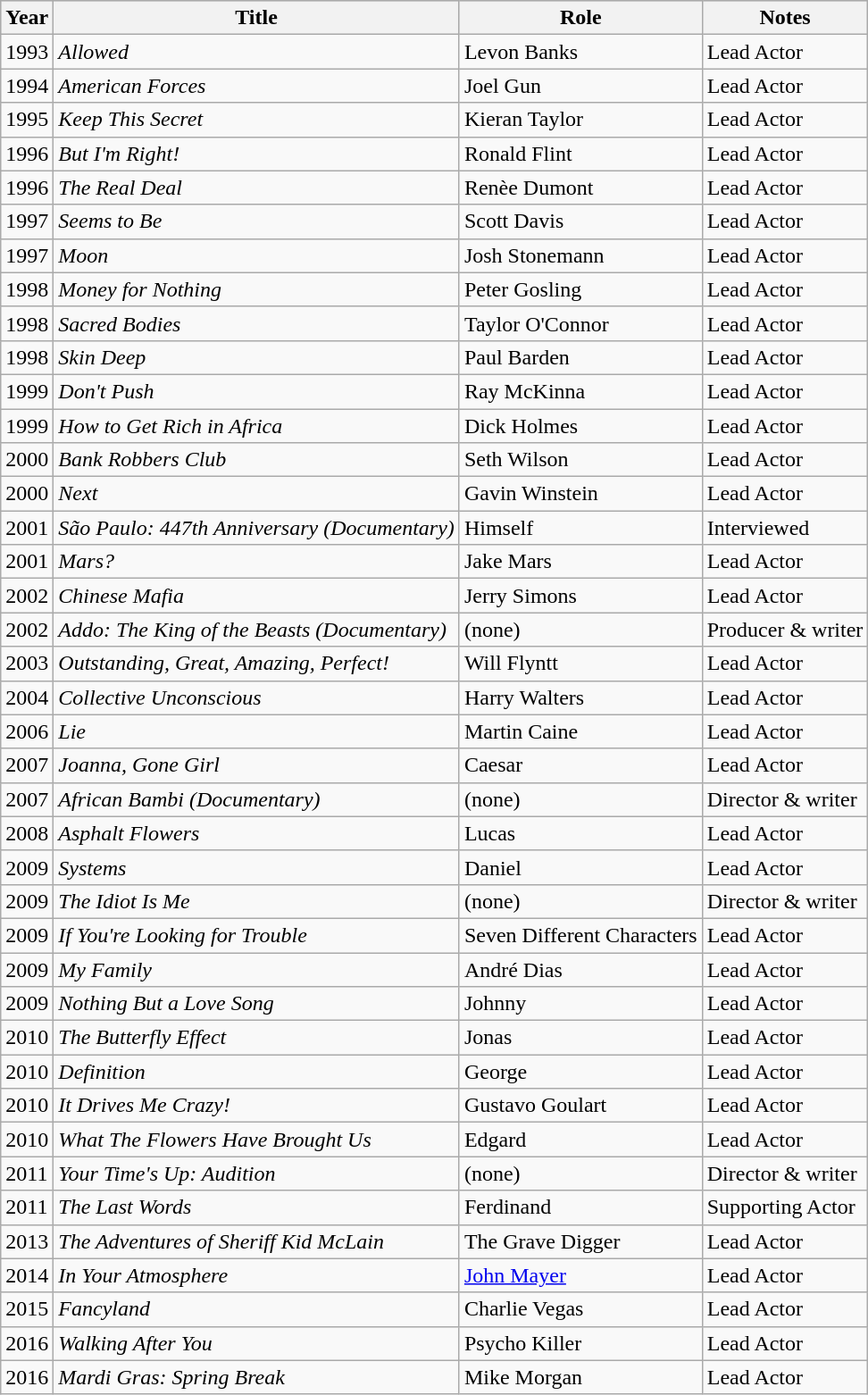<table class="wikitable">
<tr style="background:#ccc; text-align:center;">
<th>Year</th>
<th>Title</th>
<th>Role</th>
<th>Notes</th>
</tr>
<tr>
<td>1993</td>
<td><em>Allowed</em></td>
<td>Levon Banks</td>
<td>Lead Actor</td>
</tr>
<tr>
<td>1994</td>
<td><em>American Forces</em></td>
<td>Joel Gun</td>
<td>Lead Actor</td>
</tr>
<tr>
<td>1995</td>
<td><em>Keep This Secret</em></td>
<td>Kieran Taylor</td>
<td>Lead Actor</td>
</tr>
<tr>
<td>1996</td>
<td><em>But I'm Right!</em></td>
<td>Ronald Flint</td>
<td>Lead Actor</td>
</tr>
<tr>
<td>1996</td>
<td><em>The Real Deal</em></td>
<td>Renèe Dumont</td>
<td>Lead Actor</td>
</tr>
<tr>
<td>1997</td>
<td><em>Seems to Be</em></td>
<td>Scott Davis</td>
<td>Lead Actor</td>
</tr>
<tr>
<td>1997</td>
<td><em>Moon</em></td>
<td>Josh Stonemann</td>
<td>Lead Actor</td>
</tr>
<tr>
<td>1998</td>
<td><em>Money for Nothing</em></td>
<td>Peter Gosling</td>
<td>Lead Actor</td>
</tr>
<tr>
<td>1998</td>
<td><em>Sacred Bodies</em></td>
<td>Taylor O'Connor</td>
<td>Lead Actor</td>
</tr>
<tr>
<td>1998</td>
<td><em>Skin Deep</em></td>
<td>Paul Barden</td>
<td>Lead Actor</td>
</tr>
<tr>
<td>1999</td>
<td><em>Don't Push</em></td>
<td>Ray McKinna</td>
<td>Lead Actor</td>
</tr>
<tr>
<td>1999</td>
<td><em>How to Get Rich in Africa</em></td>
<td>Dick Holmes</td>
<td>Lead Actor</td>
</tr>
<tr>
<td>2000</td>
<td><em>Bank Robbers Club</em></td>
<td>Seth Wilson</td>
<td>Lead Actor</td>
</tr>
<tr>
<td>2000</td>
<td><em>Next</em></td>
<td>Gavin Winstein</td>
<td>Lead Actor</td>
</tr>
<tr>
<td>2001</td>
<td><em>São Paulo: 447th Anniversary</em> <em>(Documentary)</em></td>
<td>Himself</td>
<td>Interviewed</td>
</tr>
<tr>
<td>2001</td>
<td><em>Mars?</em></td>
<td>Jake Mars</td>
<td>Lead Actor</td>
</tr>
<tr>
<td>2002</td>
<td><em>Chinese Mafia</em></td>
<td>Jerry Simons</td>
<td>Lead Actor</td>
</tr>
<tr>
<td>2002</td>
<td><em>Addo: The King of the Beasts</em> <em>(Documentary)</em></td>
<td>(none)</td>
<td>Producer & writer</td>
</tr>
<tr>
<td>2003</td>
<td><em>Outstanding, Great, Amazing, Perfect!</em></td>
<td>Will Flyntt</td>
<td>Lead Actor</td>
</tr>
<tr>
<td>2004</td>
<td><em>Collective Unconscious</em></td>
<td>Harry Walters</td>
<td>Lead Actor</td>
</tr>
<tr>
<td>2006</td>
<td><em>Lie</em></td>
<td>Martin Caine</td>
<td>Lead Actor</td>
</tr>
<tr>
<td>2007</td>
<td><em>Joanna, Gone Girl</em></td>
<td>Caesar</td>
<td>Lead Actor</td>
</tr>
<tr>
<td>2007</td>
<td><em>African Bambi</em> <em>(Documentary)</em></td>
<td>(none)</td>
<td>Director & writer</td>
</tr>
<tr>
<td>2008</td>
<td><em>Asphalt Flowers</em></td>
<td>Lucas</td>
<td>Lead Actor</td>
</tr>
<tr>
<td>2009</td>
<td><em>Systems</em></td>
<td>Daniel</td>
<td>Lead Actor</td>
</tr>
<tr>
<td>2009</td>
<td><em>The Idiot Is Me</em></td>
<td>(none)</td>
<td>Director & writer</td>
</tr>
<tr>
<td>2009</td>
<td><em>If You're Looking for Trouble</em></td>
<td>Seven Different Characters</td>
<td>Lead Actor</td>
</tr>
<tr>
<td>2009</td>
<td><em>My Family</em></td>
<td>André Dias</td>
<td>Lead Actor</td>
</tr>
<tr>
<td>2009</td>
<td><em>Nothing But a Love Song</em></td>
<td>Johnny</td>
<td>Lead Actor</td>
</tr>
<tr>
<td>2010</td>
<td><em>The Butterfly Effect</em></td>
<td>Jonas</td>
<td>Lead Actor</td>
</tr>
<tr>
<td>2010</td>
<td><em>Definition</em></td>
<td>George</td>
<td>Lead Actor</td>
</tr>
<tr>
<td>2010</td>
<td><em>It Drives Me Crazy!</em></td>
<td>Gustavo Goulart</td>
<td>Lead Actor</td>
</tr>
<tr>
<td>2010</td>
<td><em>What The Flowers Have Brought Us</em></td>
<td>Edgard</td>
<td>Lead Actor</td>
</tr>
<tr>
<td>2011</td>
<td><em>Your Time's Up: Audition</em></td>
<td>(none)</td>
<td>Director & writer</td>
</tr>
<tr>
<td>2011</td>
<td><em>The Last Words</em></td>
<td>Ferdinand</td>
<td>Supporting Actor</td>
</tr>
<tr>
<td>2013</td>
<td><em>The Adventures of Sheriff Kid McLain</em></td>
<td>The Grave Digger</td>
<td>Lead Actor</td>
</tr>
<tr>
<td>2014</td>
<td><em>In Your Atmosphere</em></td>
<td><a href='#'>John Mayer</a></td>
<td>Lead Actor</td>
</tr>
<tr>
<td>2015</td>
<td><em>Fancyland</em></td>
<td>Charlie Vegas</td>
<td>Lead Actor</td>
</tr>
<tr>
<td>2016</td>
<td><em>Walking After You</em></td>
<td>Psycho Killer</td>
<td>Lead Actor</td>
</tr>
<tr>
<td>2016</td>
<td><em>Mardi Gras: Spring Break</em></td>
<td>Mike Morgan</td>
<td>Lead Actor</td>
</tr>
</table>
